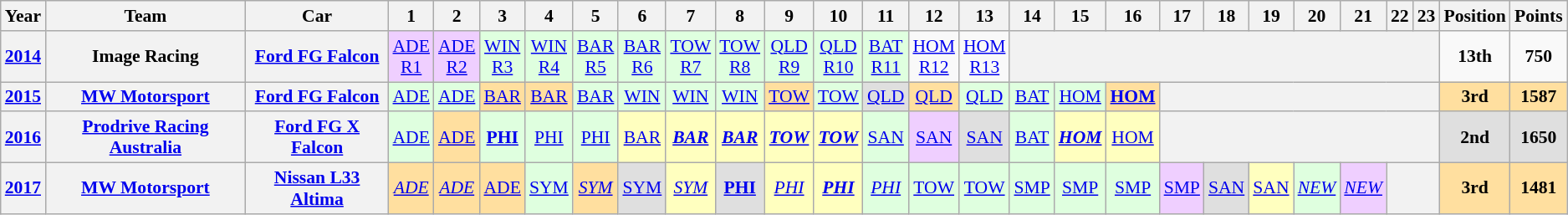<table class="wikitable" style="text-align:center; font-size:90%">
<tr>
<th>Year</th>
<th>Team</th>
<th>Car</th>
<th>1</th>
<th>2</th>
<th>3</th>
<th>4</th>
<th>5</th>
<th>6</th>
<th>7</th>
<th>8</th>
<th>9</th>
<th>10</th>
<th>11</th>
<th>12</th>
<th>13</th>
<th>14</th>
<th>15</th>
<th>16</th>
<th>17</th>
<th>18</th>
<th>19</th>
<th>20</th>
<th>21</th>
<th>22</th>
<th>23</th>
<th>Position</th>
<th>Points</th>
</tr>
<tr>
<th><a href='#'>2014</a></th>
<th>Image Racing</th>
<th><a href='#'>Ford FG Falcon</a></th>
<td style="background: #efcfff"><a href='#'>ADE<br>R1</a><br></td>
<td style="background: #efcfff"><a href='#'>ADE<br>R2</a><br></td>
<td style="background: #dfffdf"><a href='#'>WIN<br>R3</a><br></td>
<td style="background: #dfffdf"><a href='#'>WIN<br>R4</a><br></td>
<td style="background: #dfffdf"><a href='#'>BAR<br>R5</a><br></td>
<td style="background: #dfffdf"><a href='#'>BAR<br>R6</a><br></td>
<td style="background: #dfffdf"><a href='#'>TOW<br>R7</a><br></td>
<td style="background: #dfffdf"><a href='#'>TOW<br>R8</a><br></td>
<td style="background: #dfffdf"><a href='#'>QLD<br>R9</a><br></td>
<td style="background: #dfffdf"><a href='#'>QLD<br>R10</a><br></td>
<td style="background: #dfffdf"><a href='#'>BAT<br>R11</a><br></td>
<td style="background: #"><a href='#'>HOM<br>R12</a><br></td>
<td style="background: #"><a href='#'>HOM<br>R13</a><br></td>
<th colspan=10></th>
<td><strong>13th</strong></td>
<td><strong>750</strong></td>
</tr>
<tr>
<th><a href='#'>2015</a></th>
<th><a href='#'>MW Motorsport</a></th>
<th><a href='#'>Ford FG Falcon</a></th>
<td style="background: #dfffdf"><a href='#'>ADE</a><br></td>
<td style="background: #dfffdf"><a href='#'>ADE</a><br></td>
<td style="background: #ffdf9f"><a href='#'>BAR</a><br></td>
<td style="background: #ffdf9f"><a href='#'>BAR</a><br></td>
<td style="background: #dfffdf"><a href='#'>BAR</a><br></td>
<td style="background: #dfffdf"><a href='#'>WIN</a><br></td>
<td style="background: #dfffdf"><a href='#'>WIN</a><br></td>
<td style="background: #dfffdf"><a href='#'>WIN</a><br></td>
<td style="background: #ffdf9f"><a href='#'>TOW</a><br></td>
<td style="background: #dfffdf"><a href='#'>TOW</a><br></td>
<td style="background: #dfdfdf"><a href='#'>QLD</a><br></td>
<td style="background: #ffdf9f"><a href='#'>QLD</a><br></td>
<td style="background: #dfffdf"><a href='#'>QLD</a><br></td>
<td style="background: #dfffdf"><a href='#'>BAT</a><br></td>
<td style="background: #dfffdf"><a href='#'>HOM</a><br></td>
<td style="background: #ffdf9f"><strong><a href='#'>HOM</a><br></strong></td>
<th colspan=7></th>
<td align="center" style="background: #ffdf9f"><strong>3rd</strong></td>
<td align="center" style="background: #ffdf9f"><strong>1587</strong></td>
</tr>
<tr>
<th><a href='#'>2016</a></th>
<th><a href='#'>Prodrive Racing Australia</a></th>
<th><a href='#'>Ford FG X Falcon</a></th>
<td style="background: #dfffdf"><a href='#'>ADE</a><br></td>
<td style="background: #ffdf9f"><a href='#'>ADE</a><br></td>
<td style="background: #dfffdf"><strong><a href='#'>PHI</a><br></strong></td>
<td style="background: #dfffdf"><a href='#'>PHI</a><br></td>
<td style="background: #dfffdf"><a href='#'>PHI</a><br></td>
<td style="background: #ffffbf"><a href='#'>BAR</a><br></td>
<td style="background: #ffffbf"><strong><em><a href='#'>BAR</a><br></em></strong></td>
<td style="background: #ffffbf"><strong><em><a href='#'>BAR</a><br></em></strong></td>
<td style="background: #ffffbf"><strong><em><a href='#'>TOW</a><br></em></strong></td>
<td style="background: #ffffbf"><strong><em><a href='#'>TOW</a><br></em></strong></td>
<td style="background: #dfffdf"><a href='#'>SAN</a><br></td>
<td style="background: #efcfff"><a href='#'>SAN</a><br></td>
<td style="background: #dfdfdf"><a href='#'>SAN</a><br></td>
<td style="background: #dfffdf"><a href='#'>BAT</a><br></td>
<td style="background: #ffffbf"><strong><em><a href='#'>HOM</a><br></em></strong></td>
<td style="background: #ffffbf"><a href='#'>HOM</a><br></td>
<th colspan=7></th>
<td align="center" style="background: #dfdfdf"><strong>2nd</strong></td>
<td align="center" style="background: #dfdfdf"><strong>1650</strong></td>
</tr>
<tr>
<th><a href='#'>2017</a></th>
<th><a href='#'>MW Motorsport</a></th>
<th><a href='#'>Nissan L33 Altima</a></th>
<td style="background: #ffdf9f"><em><a href='#'>ADE</a><br></em></td>
<td style="background: #ffdf9f"><em><a href='#'>ADE</a><br></em></td>
<td style="background: #ffdf9f"><a href='#'>ADE</a><br></td>
<td style="background: #dfffdf"><a href='#'>SYM</a><br></td>
<td style="background: #ffdf9f"><em><a href='#'>SYM</a><br></em></td>
<td style="background: #dfdfdf"><a href='#'>SYM</a><br></td>
<td style="background: #ffffbf"><em><a href='#'>SYM</a><br></em></td>
<td style="background: #dfdfdf"><strong><a href='#'>PHI</a><br></strong></td>
<td style="background: #ffffbf"><em><a href='#'>PHI</a><br></em></td>
<td style="background: #ffffbf"><strong><em><a href='#'>PHI</a><br></em></strong></td>
<td style="background: #dfffdf"><em><a href='#'>PHI</a><br></em></td>
<td style="background: #dfffdf"><a href='#'>TOW</a><br></td>
<td style="background: #dfffdf"><a href='#'>TOW</a><br></td>
<td style="background: #dfffdf"><a href='#'>SMP</a><br></td>
<td style="background: #dfffdf"><a href='#'>SMP</a><br></td>
<td style="background: #dfffdf"><a href='#'>SMP</a><br></td>
<td style="background: #efcfff"><a href='#'>SMP</a><br></td>
<td style="background: #dfdfdf"><a href='#'>SAN</a><br></td>
<td style="background: #ffffbf"><a href='#'>SAN</a><br></td>
<td style="background: #dfffdf"><em><a href='#'>NEW</a><br></em></td>
<td style="background: #efcfff"><em><a href='#'>NEW</a><br></em></td>
<th colspan=2></th>
<td align="center" style="background: #ffdf9f"><strong>3rd</strong></td>
<td align="center" style="background: #ffdf9f"><strong>1481</strong></td>
</tr>
</table>
